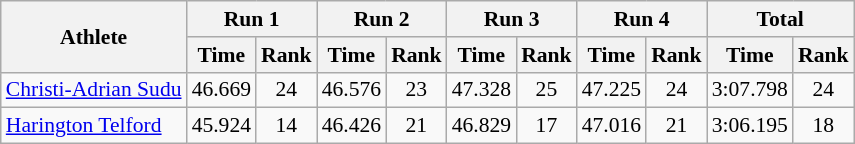<table class="wikitable" border="1" style="font-size:90%">
<tr>
<th rowspan="2">Athlete</th>
<th colspan="2">Run 1</th>
<th colspan="2">Run 2</th>
<th colspan="2">Run 3</th>
<th colspan="2">Run 4</th>
<th colspan="2">Total</th>
</tr>
<tr>
<th>Time</th>
<th>Rank</th>
<th>Time</th>
<th>Rank</th>
<th>Time</th>
<th>Rank</th>
<th>Time</th>
<th>Rank</th>
<th>Time</th>
<th>Rank</th>
</tr>
<tr>
<td><a href='#'>Christi-Adrian Sudu</a></td>
<td align="center">46.669</td>
<td align="center">24</td>
<td align="center">46.576</td>
<td align="center">23</td>
<td align="center">47.328</td>
<td align="center">25</td>
<td align="center">47.225</td>
<td align="center">24</td>
<td align="center">3:07.798</td>
<td align="center">24</td>
</tr>
<tr>
<td><a href='#'>Harington Telford</a></td>
<td align="center">45.924</td>
<td align="center">14</td>
<td align="center">46.426</td>
<td align="center">21</td>
<td align="center">46.829</td>
<td align="center">17</td>
<td align="center">47.016</td>
<td align="center">21</td>
<td align="center">3:06.195</td>
<td align="center">18</td>
</tr>
</table>
